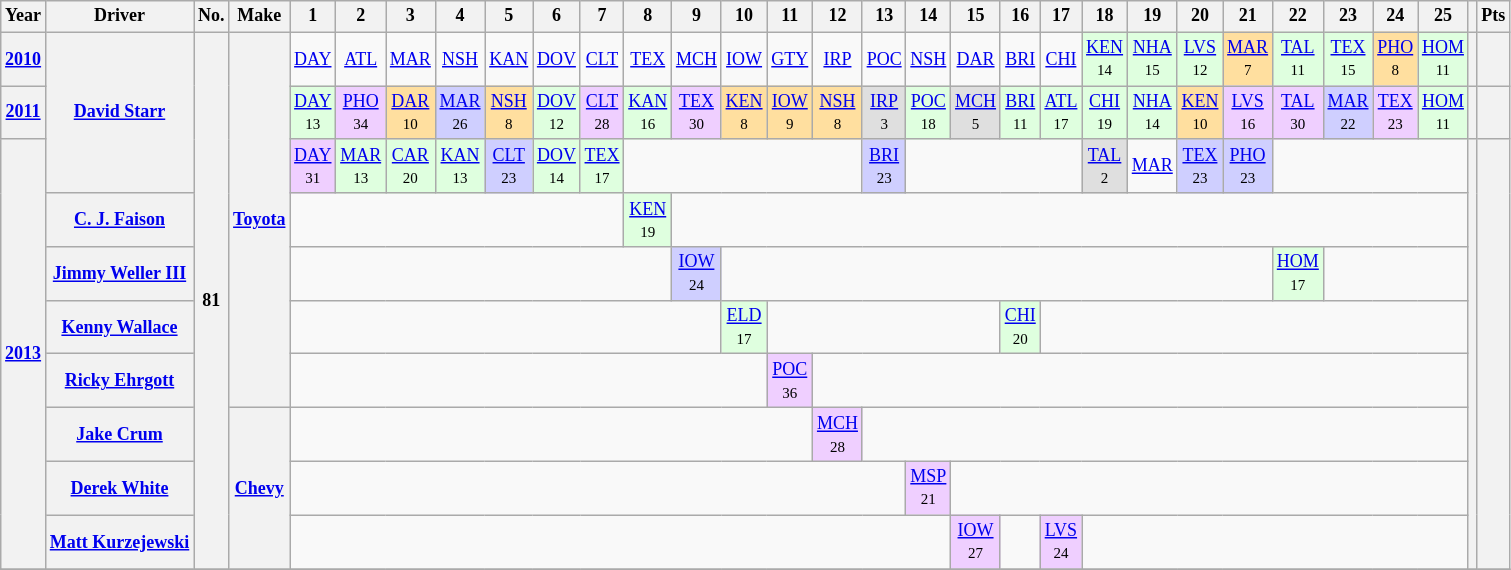<table class="wikitable" style="text-align:center; font-size:75%">
<tr>
<th>Year</th>
<th>Driver</th>
<th>No.</th>
<th>Make</th>
<th>1</th>
<th>2</th>
<th>3</th>
<th>4</th>
<th>5</th>
<th>6</th>
<th>7</th>
<th>8</th>
<th>9</th>
<th>10</th>
<th>11</th>
<th>12</th>
<th>13</th>
<th>14</th>
<th>15</th>
<th>16</th>
<th>17</th>
<th>18</th>
<th>19</th>
<th>20</th>
<th>21</th>
<th>22</th>
<th>23</th>
<th>24</th>
<th>25</th>
<th></th>
<th>Pts</th>
</tr>
<tr>
<th><a href='#'>2010</a></th>
<th rowspan=3><a href='#'>David Starr</a></th>
<th rowspan=10>81</th>
<th rowspan=7><a href='#'>Toyota</a></th>
<td><a href='#'>DAY</a></td>
<td><a href='#'>ATL</a></td>
<td><a href='#'>MAR</a></td>
<td><a href='#'>NSH</a></td>
<td><a href='#'>KAN</a></td>
<td><a href='#'>DOV</a></td>
<td><a href='#'>CLT</a></td>
<td><a href='#'>TEX</a></td>
<td><a href='#'>MCH</a></td>
<td><a href='#'>IOW</a></td>
<td><a href='#'>GTY</a></td>
<td><a href='#'>IRP</a></td>
<td><a href='#'>POC</a></td>
<td><a href='#'>NSH</a></td>
<td><a href='#'>DAR</a></td>
<td><a href='#'>BRI</a></td>
<td><a href='#'>CHI</a></td>
<td style="background:#DFFFDF;"><a href='#'>KEN</a><br><small>14</small></td>
<td style="background:#DFFFDF;"><a href='#'>NHA</a><br><small>15</small></td>
<td style="background:#DFFFDF;"><a href='#'>LVS</a><br><small>12</small></td>
<td style="background:#FFDF9F;"><a href='#'>MAR</a><br><small>7</small></td>
<td style="background:#DFFFDF;"><a href='#'>TAL</a><br><small>11</small></td>
<td style="background:#DFFFDF;"><a href='#'>TEX</a><br><small>15</small></td>
<td style="background:#FFDF9F;"><a href='#'>PHO</a><br><small>8</small></td>
<td style="background:#DFFFDF;"><a href='#'>HOM</a><br><small>11</small></td>
<th></th>
<th></th>
</tr>
<tr>
<th><a href='#'>2011</a></th>
<td style="background:#DFFFDF;"><a href='#'>DAY</a><br><small>13</small></td>
<td style="background:#EFCFFF;"><a href='#'>PHO</a><br><small>34</small></td>
<td style="background:#FFDF9F;"><a href='#'>DAR</a><br><small>10</small></td>
<td style="background:#CFCFFF;"><a href='#'>MAR</a><br><small>26</small></td>
<td style="background:#FFDF9F;"><a href='#'>NSH</a><br><small>8</small></td>
<td style="background:#DFFFDF;"><a href='#'>DOV</a><br><small>12</small></td>
<td style="background:#EFCFFF;"><a href='#'>CLT</a><br><small>28</small></td>
<td style="background:#DFFFDF;"><a href='#'>KAN</a><br><small>16</small></td>
<td style="background:#EFCFFF;"><a href='#'>TEX</a><br><small>30</small></td>
<td style="background:#FFDF9F;"><a href='#'>KEN</a><br><small>8</small></td>
<td style="background:#FFDF9F;"><a href='#'>IOW</a><br><small>9</small></td>
<td style="background:#FFDF9F;"><a href='#'>NSH</a><br><small>8</small></td>
<td style="background:#DFDFDF;"><a href='#'>IRP</a><br><small>3</small></td>
<td style="background:#DFFFDF;"><a href='#'>POC</a><br><small>18</small></td>
<td style="background:#DFDFDF;"><a href='#'>MCH</a><br><small>5</small></td>
<td style="background:#DFFFDF;"><a href='#'>BRI</a><br><small>11</small></td>
<td style="background:#DFFFDF;"><a href='#'>ATL</a><br><small>17</small></td>
<td style="background:#DFFFDF;"><a href='#'>CHI</a><br><small>19</small></td>
<td style="background:#DFFFDF;"><a href='#'>NHA</a><br><small>14</small></td>
<td style="background:#FFDF9F;"><a href='#'>KEN</a><br><small>10</small></td>
<td style="background:#EFCFFF;"><a href='#'>LVS</a><br><small>16</small></td>
<td style="background:#EFCFFF;"><a href='#'>TAL</a><br><small>30</small></td>
<td style="background:#CFCFFF;"><a href='#'>MAR</a><br><small>22</small></td>
<td style="background:#EFCFFF;"><a href='#'>TEX</a><br><small>23</small></td>
<td style="background:#DFFFDF;"><a href='#'>HOM</a><br><small>11</small></td>
<th></th>
<th></th>
</tr>
<tr>
<th rowspan=8><a href='#'>2013</a></th>
<td style="background:#EFCFFF;"><a href='#'>DAY</a><br><small>31</small></td>
<td style="background:#DFFFDF;"><a href='#'>MAR</a><br><small>13</small></td>
<td style="background:#DFFFDF;"><a href='#'>CAR</a><br><small>20</small></td>
<td style="background:#DFFFDF;"><a href='#'>KAN</a><br><small>13</small></td>
<td style="background:#CFCFFF;"><a href='#'>CLT</a><br><small>23</small></td>
<td style="background:#DFFFDF;"><a href='#'>DOV</a><br><small>14</small></td>
<td style="background:#DFFFDF;"><a href='#'>TEX</a><br><small>17</small></td>
<td colspan=5></td>
<td style="background:#CFCFFF;"><a href='#'>BRI</a><br><small>23</small></td>
<td colspan=4></td>
<td style="background:#DFDFDF;"><a href='#'>TAL</a><br><small>2</small></td>
<td><a href='#'>MAR</a></td>
<td style="background:#CFCFFF;"><a href='#'>TEX</a><br><small>23</small></td>
<td style="background:#CFCFFF;"><a href='#'>PHO</a><br><small>23</small></td>
<td colspan=4></td>
<th rowspan=8></th>
<th rowspan=8></th>
</tr>
<tr>
<th><a href='#'>C. J. Faison</a></th>
<td colspan=7></td>
<td style="background:#DFFFDF;"><a href='#'>KEN</a><br><small>19</small></td>
<td colspan=17></td>
</tr>
<tr>
<th><a href='#'>Jimmy Weller III</a></th>
<td colspan=8></td>
<td style="background:#CFCFFF;"><a href='#'>IOW</a><br><small>24</small></td>
<td colspan=12></td>
<td style="background:#DFFFDF;"><a href='#'>HOM</a><br><small>17</small></td>
<td colspan=3></td>
</tr>
<tr>
<th><a href='#'>Kenny Wallace</a></th>
<td colspan=9></td>
<td style="background:#DFFFDF;"><a href='#'>ELD</a><br><small>17</small></td>
<td colspan=5></td>
<td style="background:#DFFFDF;"><a href='#'>CHI</a><br><small>20</small></td>
<td colspan=9></td>
</tr>
<tr>
<th><a href='#'>Ricky Ehrgott</a></th>
<td colspan=10></td>
<td style="background:#EFCFFF;"><a href='#'>POC</a><br><small>36</small></td>
<td colspan=14></td>
</tr>
<tr>
<th><a href='#'>Jake Crum</a></th>
<th rowspan=3><a href='#'>Chevy</a></th>
<td colspan=11></td>
<td style="background:#EFCFFF;"><a href='#'>MCH</a><br><small>28</small></td>
<td colspan=13></td>
</tr>
<tr>
<th><a href='#'>Derek White</a></th>
<td colspan=13></td>
<td style="background:#EFCFFF;"><a href='#'>MSP</a><br><small>21</small></td>
<td colspan=11></td>
</tr>
<tr>
<th><a href='#'>Matt Kurzejewski</a></th>
<td colspan=14></td>
<td style="background:#EFCFFF;"><a href='#'>IOW</a><br><small>27</small></td>
<td></td>
<td style="background:#EFCFFF;"><a href='#'>LVS</a><br><small>24</small></td>
<td colspan=8></td>
</tr>
<tr>
</tr>
</table>
